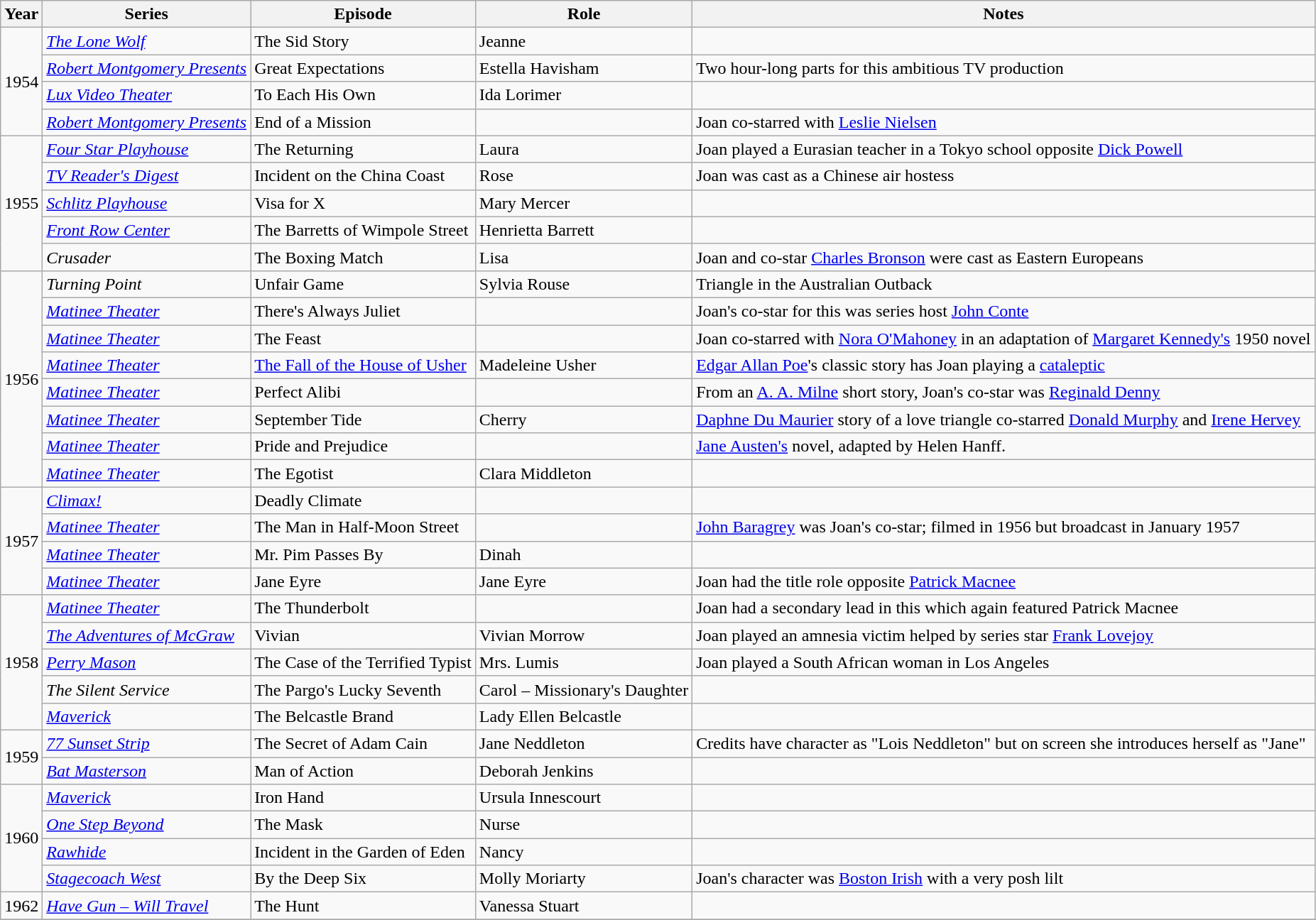<table class="wikitable sortable plainrowheaders">
<tr>
<th scope="col">Year</th>
<th scope="col">Series</th>
<th scope="col">Episode</th>
<th scope="col">Role</th>
<th scope="col">Notes</th>
</tr>
<tr>
<td rowspan=4>1954</td>
<td><em><a href='#'>The Lone Wolf</a></em></td>
<td>The Sid Story</td>
<td>Jeanne</td>
<td></td>
</tr>
<tr>
<td><em><a href='#'>Robert Montgomery Presents</a></em></td>
<td>Great Expectations</td>
<td>Estella Havisham</td>
<td>Two hour-long parts for this ambitious TV production</td>
</tr>
<tr>
<td><em><a href='#'>Lux Video Theater</a></em></td>
<td>To Each His Own</td>
<td>Ida Lorimer</td>
<td></td>
</tr>
<tr>
<td><em><a href='#'>Robert Montgomery Presents</a></em></td>
<td>End of a Mission</td>
<td></td>
<td>Joan co-starred with <a href='#'>Leslie Nielsen</a></td>
</tr>
<tr>
<td rowspan=5>1955</td>
<td><em><a href='#'>Four Star Playhouse</a></em></td>
<td>The Returning</td>
<td>Laura</td>
<td>Joan played a Eurasian teacher in a Tokyo school opposite <a href='#'>Dick Powell</a></td>
</tr>
<tr>
<td><em><a href='#'>TV Reader's Digest</a></em></td>
<td>Incident on the China Coast</td>
<td>Rose</td>
<td>Joan was cast as a Chinese air hostess</td>
</tr>
<tr>
<td><em><a href='#'>Schlitz Playhouse</a></em></td>
<td>Visa for X</td>
<td>Mary Mercer</td>
<td></td>
</tr>
<tr>
<td><em><a href='#'>Front Row Center</a></em></td>
<td>The Barretts of Wimpole Street</td>
<td>Henrietta Barrett</td>
<td></td>
</tr>
<tr>
<td><em>Crusader</em></td>
<td>The Boxing Match</td>
<td>Lisa</td>
<td>Joan and co-star <a href='#'>Charles Bronson</a> were cast as Eastern Europeans</td>
</tr>
<tr>
<td rowspan=8>1956</td>
<td><em>Turning Point</em></td>
<td>Unfair Game</td>
<td>Sylvia Rouse</td>
<td>Triangle in the Australian Outback</td>
</tr>
<tr>
<td><em><a href='#'>Matinee Theater</a></em></td>
<td>There's Always Juliet</td>
<td></td>
<td>Joan's co-star for this was series host <a href='#'>John Conte</a></td>
</tr>
<tr>
<td><em><a href='#'>Matinee Theater</a></em></td>
<td>The Feast</td>
<td></td>
<td>Joan co-starred with <a href='#'>Nora O'Mahoney</a> in an adaptation of <a href='#'>Margaret Kennedy's</a> 1950 novel</td>
</tr>
<tr>
<td><em><a href='#'>Matinee Theater</a></em></td>
<td><a href='#'>The Fall of the House of Usher</a></td>
<td>Madeleine Usher</td>
<td><a href='#'>Edgar Allan Poe</a>'s classic story has Joan playing a <a href='#'>cataleptic</a></td>
</tr>
<tr>
<td><em><a href='#'>Matinee Theater</a></em></td>
<td>Perfect Alibi</td>
<td></td>
<td>From an <a href='#'>A. A. Milne</a> short story, Joan's co-star was <a href='#'>Reginald Denny</a></td>
</tr>
<tr>
<td><em><a href='#'>Matinee Theater</a></em></td>
<td>September Tide</td>
<td>Cherry</td>
<td><a href='#'>Daphne Du Maurier</a> story of a love triangle co-starred <a href='#'>Donald Murphy</a> and <a href='#'>Irene Hervey</a></td>
</tr>
<tr>
<td><em><a href='#'>Matinee Theater</a></em></td>
<td>Pride and Prejudice</td>
<td></td>
<td><a href='#'>Jane Austen's</a> novel, adapted by Helen Hanff.</td>
</tr>
<tr>
<td><em><a href='#'>Matinee Theater</a></em></td>
<td>The Egotist</td>
<td>Clara Middleton</td>
<td></td>
</tr>
<tr>
<td rowspan=4>1957</td>
<td><em><a href='#'>Climax!</a></em></td>
<td>Deadly Climate</td>
<td></td>
<td></td>
</tr>
<tr>
<td><em><a href='#'>Matinee Theater</a></em></td>
<td>The Man in Half-Moon Street</td>
<td></td>
<td><a href='#'>John Baragrey</a> was Joan's co-star; filmed in 1956 but broadcast in January 1957</td>
</tr>
<tr>
<td><em><a href='#'>Matinee Theater</a></em></td>
<td>Mr. Pim Passes By</td>
<td>Dinah</td>
<td></td>
</tr>
<tr>
<td><em><a href='#'>Matinee Theater</a></em></td>
<td>Jane Eyre</td>
<td>Jane Eyre</td>
<td>Joan had the title role opposite <a href='#'>Patrick Macnee</a></td>
</tr>
<tr>
<td rowspan=5>1958</td>
<td><em><a href='#'>Matinee Theater</a></em></td>
<td>The Thunderbolt</td>
<td></td>
<td>Joan had a secondary lead in this which again featured Patrick Macnee</td>
</tr>
<tr>
<td><em><a href='#'>The Adventures of McGraw</a></em></td>
<td>Vivian</td>
<td>Vivian Morrow</td>
<td>Joan played an amnesia victim helped by series star <a href='#'>Frank Lovejoy</a></td>
</tr>
<tr>
<td><em><a href='#'>Perry Mason</a></em></td>
<td>The Case of the Terrified Typist</td>
<td>Mrs. Lumis</td>
<td>Joan played a South African woman in Los Angeles</td>
</tr>
<tr>
<td><em>The Silent Service</em></td>
<td>The Pargo's Lucky Seventh</td>
<td>Carol – Missionary's Daughter</td>
<td></td>
</tr>
<tr>
<td><em><a href='#'>Maverick</a></em></td>
<td>The Belcastle Brand</td>
<td>Lady Ellen Belcastle</td>
<td></td>
</tr>
<tr>
<td rowspan=2>1959</td>
<td><em><a href='#'>77 Sunset Strip</a></em></td>
<td>The Secret of Adam Cain</td>
<td>Jane Neddleton</td>
<td>Credits have character as "Lois Neddleton" but on screen she introduces herself as "Jane"</td>
</tr>
<tr>
<td><em><a href='#'>Bat Masterson</a></em></td>
<td>Man of Action</td>
<td>Deborah Jenkins</td>
<td></td>
</tr>
<tr>
<td rowspan=4>1960</td>
<td><em><a href='#'>Maverick</a></em></td>
<td>Iron Hand</td>
<td>Ursula Innescourt</td>
<td></td>
</tr>
<tr>
<td><em><a href='#'>One Step Beyond</a></em></td>
<td>The Mask</td>
<td>Nurse</td>
<td></td>
</tr>
<tr>
<td><em><a href='#'>Rawhide</a></em></td>
<td>Incident in the Garden of Eden</td>
<td>Nancy</td>
<td></td>
</tr>
<tr>
<td><em><a href='#'>Stagecoach West</a></em></td>
<td>By the Deep Six</td>
<td>Molly Moriarty</td>
<td>Joan's character was <a href='#'>Boston Irish</a> with a very posh lilt</td>
</tr>
<tr>
<td>1962</td>
<td><em><a href='#'>Have Gun – Will Travel</a></em></td>
<td>The Hunt</td>
<td>Vanessa Stuart</td>
<td></td>
</tr>
<tr>
</tr>
</table>
